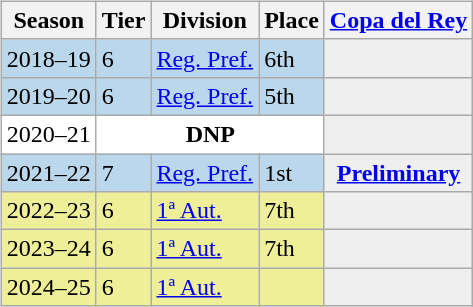<table>
<tr>
<td valign="top" width=0%><br><table class="wikitable">
<tr style="background:#f0f6fa;">
<th>Season</th>
<th>Tier</th>
<th>Division</th>
<th>Place</th>
<th><a href='#'>Copa del Rey</a></th>
</tr>
<tr>
<td style="background:#BBD7EC;">2018–19</td>
<td style="background:#BBD7EC;">6</td>
<td style="background:#BBD7EC;"><a href='#'>Reg. Pref.</a></td>
<td style="background:#BBD7EC;">6th</td>
<th style="background:#efefef;"></th>
</tr>
<tr>
<td style="background:#BBD7EC;">2019–20</td>
<td style="background:#BBD7EC;">6</td>
<td style="background:#BBD7EC;"><a href='#'>Reg. Pref.</a></td>
<td style="background:#BBD7EC;">5th</td>
<th style="background:#efefef;"></th>
</tr>
<tr>
<td style="background:#FFFFFF;">2020–21</td>
<th style="background:#FFFFFF;" colspan="3">DNP</th>
<th style="background:#efefef;"></th>
</tr>
<tr>
<td style="background:#BBD7EC;">2021–22</td>
<td style="background:#BBD7EC;">7</td>
<td style="background:#BBD7EC;"><a href='#'>Reg. Pref.</a></td>
<td style="background:#BBD7EC;">1st</td>
<th style="background:#efefef;"><a href='#'>Preliminary</a></th>
</tr>
<tr>
<td style="background:#EFEF99;">2022–23</td>
<td style="background:#EFEF99;">6</td>
<td style="background:#EFEF99;"><a href='#'>1ª Aut.</a></td>
<td style="background:#EFEF99;">7th</td>
<th style="background:#efefef;"></th>
</tr>
<tr>
<td style="background:#EFEF99;">2023–24</td>
<td style="background:#EFEF99;">6</td>
<td style="background:#EFEF99;"><a href='#'>1ª Aut.</a></td>
<td style="background:#EFEF99;">7th</td>
<th style="background:#efefef;"></th>
</tr>
<tr>
<td style="background:#EFEF99;">2024–25</td>
<td style="background:#EFEF99;">6</td>
<td style="background:#EFEF99;"><a href='#'>1ª Aut.</a></td>
<td style="background:#EFEF99;"></td>
<th style="background:#efefef;"></th>
</tr>
</table>
</td>
</tr>
</table>
